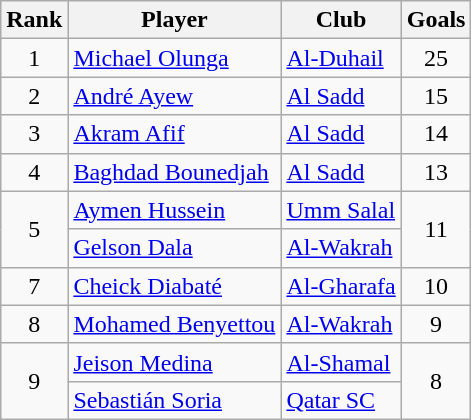<table class="wikitable" style="text-align:center;">
<tr>
<th>Rank</th>
<th>Player</th>
<th>Club</th>
<th>Goals</th>
</tr>
<tr>
<td>1</td>
<td align="left"> <a href='#'>Michael Olunga</a></td>
<td align="left"><a href='#'>Al-Duhail</a></td>
<td>25</td>
</tr>
<tr>
<td>2</td>
<td align="left"> <a href='#'>André Ayew</a></td>
<td align="left"><a href='#'>Al Sadd</a></td>
<td>15</td>
</tr>
<tr>
<td>3</td>
<td align="left"> <a href='#'>Akram Afif</a></td>
<td align="left"><a href='#'>Al Sadd</a></td>
<td>14</td>
</tr>
<tr>
<td>4</td>
<td align="left"> <a href='#'>Baghdad Bounedjah</a></td>
<td align="left"><a href='#'>Al Sadd</a></td>
<td>13</td>
</tr>
<tr>
<td rowspan="2">5</td>
<td align="left"> <a href='#'>Aymen Hussein</a></td>
<td align="left"><a href='#'>Umm Salal</a></td>
<td rowspan="2">11</td>
</tr>
<tr>
<td align="left"> <a href='#'>Gelson Dala</a></td>
<td align="left"><a href='#'>Al-Wakrah</a></td>
</tr>
<tr>
<td>7</td>
<td align="left"> <a href='#'>Cheick Diabaté</a></td>
<td align="left"><a href='#'>Al-Gharafa</a></td>
<td>10</td>
</tr>
<tr>
<td>8</td>
<td align="left"> <a href='#'>Mohamed Benyettou</a></td>
<td align="left"><a href='#'>Al-Wakrah</a></td>
<td>9</td>
</tr>
<tr>
<td rowspan="2">9</td>
<td align="left"> <a href='#'>Jeison Medina</a></td>
<td align="left"><a href='#'>Al-Shamal</a></td>
<td rowspan="2">8</td>
</tr>
<tr>
<td align="left"> <a href='#'>Sebastián Soria</a></td>
<td align="left"><a href='#'>Qatar SC</a></td>
</tr>
</table>
